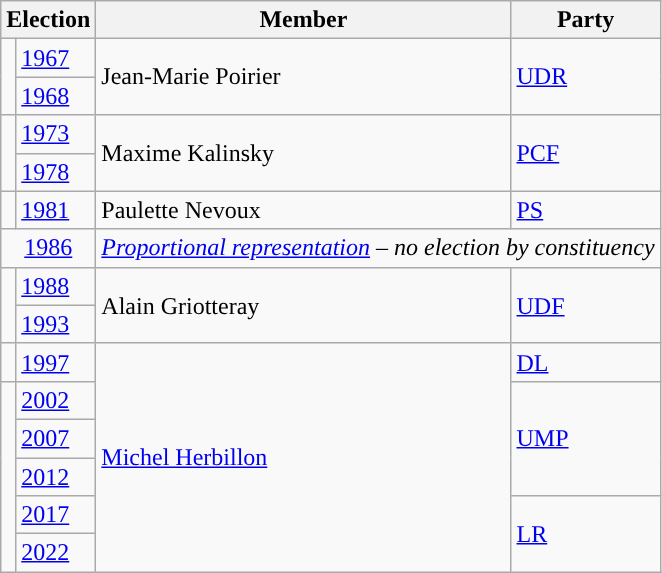<table class="wikitable">
<tr>
<th colspan="2">Election</th>
<th>Member</th>
<th>Party</th>
</tr>
<tr>
<td rowspan="2" style="color:inherit;background-color: "></td>
<td><a href='#'>1967</a></td>
<td rowspan="2">Jean-Marie Poirier</td>
<td rowspan="2"><a href='#'>UDR</a></td>
</tr>
<tr>
<td><a href='#'>1968</a></td>
</tr>
<tr>
<td rowspan="2" style="color:inherit;background-color: "></td>
<td><a href='#'>1973</a></td>
<td rowspan="2">Maxime Kalinsky</td>
<td rowspan="2"><a href='#'>PCF</a></td>
</tr>
<tr>
<td><a href='#'>1978</a></td>
</tr>
<tr>
<td style="color:inherit;background-color: "></td>
<td><a href='#'>1981</a></td>
<td>Paulette Nevoux</td>
<td><a href='#'>PS</a></td>
</tr>
<tr>
<td colspan="2" align="center"><a href='#'>1986</a></td>
<td colspan="2"><em><a href='#'>Proportional representation</a> – no election by constituency</em></td>
</tr>
<tr>
<td rowspan="2" style="color:inherit;background-color: "></td>
<td><a href='#'>1988</a></td>
<td rowspan="2">Alain Griotteray</td>
<td rowspan="2"><a href='#'>UDF</a></td>
</tr>
<tr>
<td><a href='#'>1993</a></td>
</tr>
<tr>
<td style="color:inherit;background-color: "></td>
<td><a href='#'>1997</a></td>
<td rowspan="6"><a href='#'>Michel Herbillon</a></td>
<td><a href='#'>DL</a></td>
</tr>
<tr>
<td rowspan="5" style="color:inherit;background-color: "></td>
<td><a href='#'>2002</a></td>
<td rowspan="3"><a href='#'>UMP</a></td>
</tr>
<tr>
<td><a href='#'>2007</a></td>
</tr>
<tr>
<td><a href='#'>2012</a></td>
</tr>
<tr>
<td><a href='#'>2017</a></td>
<td rowspan="2"><a href='#'>LR</a></td>
</tr>
<tr>
<td><a href='#'>2022</a></td>
</tr>
</table>
